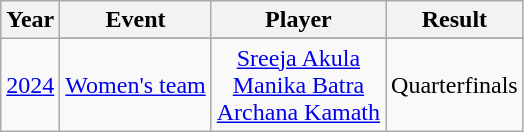<table class="wikitable" style="text-align:center;">
<tr>
<th>Year</th>
<th>Event</th>
<th>Player</th>
<th>Result</th>
</tr>
<tr>
<td rowspan=2><a href='#'>2024</a></td>
</tr>
<tr>
<td><a href='#'>Women's team</a></td>
<td><a href='#'>Sreeja Akula</a><br><a href='#'>Manika Batra</a><br><a href='#'>Archana Kamath</a></td>
<td>Quarterfinals</td>
</tr>
</table>
